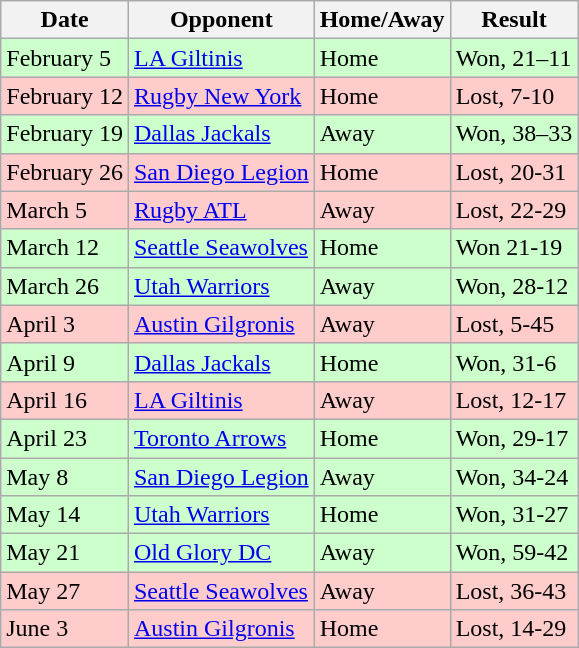<table class="wikitable">
<tr>
<th>Date</th>
<th>Opponent</th>
<th>Home/Away</th>
<th>Result</th>
</tr>
<tr style="background:#cfc;">
<td>February 5</td>
<td><a href='#'>LA Giltinis</a></td>
<td>Home</td>
<td>Won, 21–11</td>
</tr>
<tr style="background:#fcc;">
<td>February 12</td>
<td><a href='#'>Rugby New York</a></td>
<td>Home</td>
<td>Lost, 7-10</td>
</tr>
<tr style="background:#cfc;">
<td>February 19</td>
<td><a href='#'>Dallas Jackals</a></td>
<td>Away</td>
<td>Won, 38–33</td>
</tr>
<tr style="background:#fcc;">
<td>February 26</td>
<td><a href='#'>San Diego Legion</a></td>
<td>Home</td>
<td>Lost, 20-31</td>
</tr>
<tr style="background:#fcc;">
<td>March 5</td>
<td><a href='#'>Rugby ATL</a></td>
<td>Away</td>
<td>Lost, 22-29</td>
</tr>
<tr style="background:#cfc;">
<td>March 12</td>
<td><a href='#'>Seattle Seawolves</a></td>
<td>Home</td>
<td>Won 21-19</td>
</tr>
<tr style="background:#cfc;">
<td>March 26</td>
<td><a href='#'>Utah Warriors</a></td>
<td>Away</td>
<td>Won, 28-12</td>
</tr>
<tr style="background:#fcc;">
<td>April 3</td>
<td><a href='#'>Austin Gilgronis</a></td>
<td>Away</td>
<td>Lost, 5-45</td>
</tr>
<tr style="background:#cfc;">
<td>April 9</td>
<td><a href='#'>Dallas Jackals</a></td>
<td>Home</td>
<td>Won, 31-6</td>
</tr>
<tr style="background:#fcc;">
<td>April 16</td>
<td><a href='#'>LA Giltinis</a></td>
<td>Away</td>
<td>Lost, 12-17</td>
</tr>
<tr style="background:#cfc;">
<td>April 23</td>
<td><a href='#'>Toronto Arrows</a></td>
<td>Home</td>
<td>Won, 29-17</td>
</tr>
<tr style="background:#cfc;">
<td>May 8</td>
<td><a href='#'>San Diego Legion</a></td>
<td>Away</td>
<td>Won, 34-24</td>
</tr>
<tr style="background:#cfc;">
<td>May 14</td>
<td><a href='#'>Utah Warriors</a></td>
<td>Home</td>
<td>Won, 31-27</td>
</tr>
<tr style="background:#cfc;">
<td>May 21</td>
<td><a href='#'>Old Glory DC</a></td>
<td>Away</td>
<td>Won, 59-42</td>
</tr>
<tr style="background:#fcc;">
<td>May 27</td>
<td><a href='#'>Seattle Seawolves</a></td>
<td>Away</td>
<td>Lost, 36-43</td>
</tr>
<tr style="background:#fcc;">
<td>June 3</td>
<td><a href='#'>Austin Gilgronis</a></td>
<td>Home</td>
<td>Lost, 14-29</td>
</tr>
</table>
